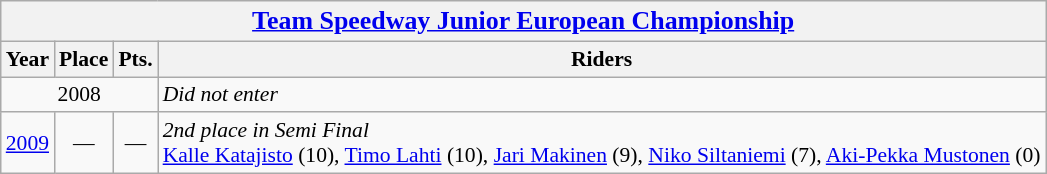<table class=wikitable style="font-size: 90%;">
<tr>
<th colspan=4><big><a href='#'>Team Speedway Junior European Championship</a></big></th>
</tr>
<tr>
<th>Year</th>
<th>Place</th>
<th>Pts.</th>
<th>Riders</th>
</tr>
<tr align=center >
<td colspan=3>2008</td>
<td align=left><em>Did not enter</em></td>
</tr>
<tr align=center >
<td><a href='#'>2009</a></td>
<td>—</td>
<td>—</td>
<td align=left><em>2nd place in Semi Final</em> <br> <a href='#'>Kalle Katajisto</a> (10), <a href='#'>Timo Lahti</a> (10), <a href='#'>Jari Makinen</a> (9), <a href='#'>Niko Siltaniemi</a> (7), <a href='#'>Aki-Pekka Mustonen</a> (0)</td>
</tr>
</table>
